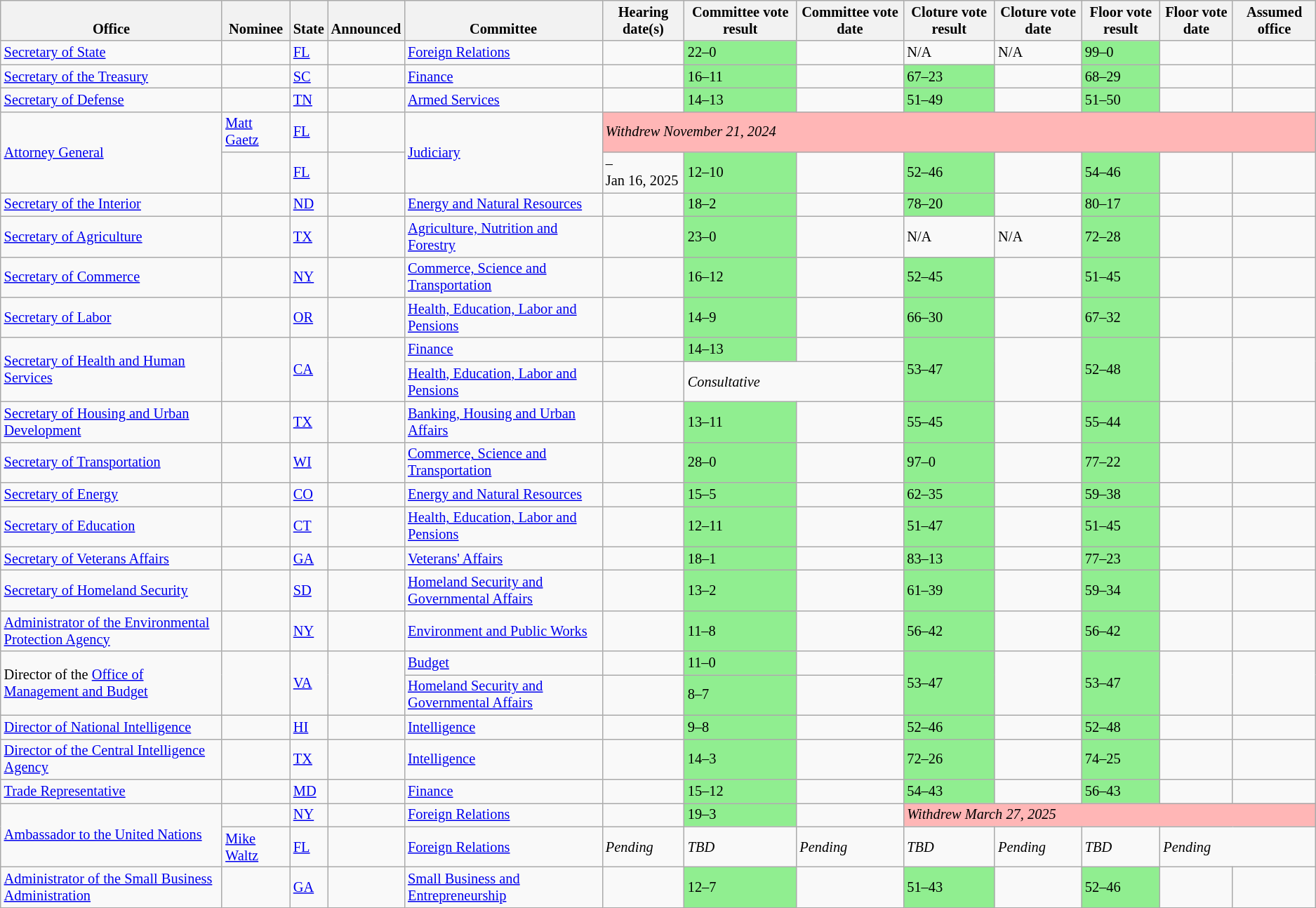<table class="sortable wikitable" style="font-size: 85%;">
<tr style="vertical-align:bottom;">
<th>Office</th>
<th>Nominee</th>
<th>State</th>
<th>Announced</th>
<th>Committee</th>
<th>Hearing date(s)</th>
<th>Committee vote result</th>
<th>Committee vote date</th>
<th>Cloture vote result</th>
<th>Cloture vote date</th>
<th>Floor vote result</th>
<th>Floor vote date</th>
<th>Assumed office</th>
</tr>
<tr>
<td><a href='#'>Secretary of State</a></td>
<td></td>
<td><a href='#'>FL</a></td>
<td></td>
<td><a href='#'>Foreign Relations</a></td>
<td></td>
<td style="background: #90EE90;">22–0</td>
<td></td>
<td>N/A</td>
<td>N/A</td>
<td style="background: #90EE90;">99–0</td>
<td></td>
<td></td>
</tr>
<tr>
<td><a href='#'>Secretary of the Treasury</a></td>
<td></td>
<td><a href='#'>SC</a></td>
<td></td>
<td><a href='#'>Finance</a></td>
<td></td>
<td style="background: #90EE90;">16–11</td>
<td></td>
<td style="background: #90EE90;">67–23</td>
<td></td>
<td style="background: #90EE90;">68–29</td>
<td></td>
<td></td>
</tr>
<tr>
<td><a href='#'>Secretary of Defense</a></td>
<td></td>
<td><a href='#'>TN</a></td>
<td></td>
<td><a href='#'>Armed Services</a></td>
<td></td>
<td style="background: #90EE90;">14–13</td>
<td></td>
<td style="background-color:#90EE90;">51–49</td>
<td></td>
<td style="background: #90EE90;">51–50</td>
<td></td>
<td></td>
</tr>
<tr>
<td rowspan="2"><a href='#'>Attorney General</a></td>
<td><a href='#'>Matt Gaetz</a></td>
<td><a href='#'>FL</a></td>
<td></td>
<td rowspan="2"><a href='#'>Judiciary</a></td>
<td colspan="8" style="background-color:#FFB6B6"><em>Withdrew November 21, 2024</em></td>
</tr>
<tr>
<td></td>
<td><a href='#'>FL</a></td>
<td></td>
<td> –<br>Jan 16, 2025</td>
<td style="background: #90EE90;">12–10</td>
<td></td>
<td style="background: #90EE90;">52–46</td>
<td></td>
<td style="background: #90EE90;">54–46</td>
<td></td>
<td></td>
</tr>
<tr>
<td><a href='#'>Secretary of the Interior</a></td>
<td></td>
<td><a href='#'>ND</a></td>
<td></td>
<td><a href='#'>Energy and Natural Resources</a></td>
<td></td>
<td style="background-color:#90EE90">18–2</td>
<td></td>
<td style="background-color:#90EE90">78–20</td>
<td></td>
<td style="background-color:#90EE90">80–17</td>
<td></td>
<td></td>
</tr>
<tr>
<td><a href='#'>Secretary of Agriculture</a></td>
<td></td>
<td><a href='#'>TX</a></td>
<td></td>
<td><a href='#'>Agriculture, Nutrition and Forestry</a></td>
<td></td>
<td style="background: #90EE90;">23–0</td>
<td></td>
<td>N/A</td>
<td>N/A</td>
<td style="background: #90EE90;">72–28</td>
<td></td>
<td></td>
</tr>
<tr>
<td><a href='#'>Secretary of Commerce</a></td>
<td></td>
<td><a href='#'>NY</a></td>
<td></td>
<td><a href='#'>Commerce, Science and Transportation</a></td>
<td></td>
<td style="background: #90EE90;">16–12</td>
<td></td>
<td style="background-color:#90EE90">52–45</td>
<td></td>
<td style="background-color:#90EE90;">51–45</td>
<td></td>
<td></td>
</tr>
<tr>
<td><a href='#'>Secretary of Labor</a></td>
<td></td>
<td><a href='#'>OR</a></td>
<td></td>
<td><a href='#'>Health, Education, Labor and Pensions</a></td>
<td></td>
<td style="background-color:#90EE90">14–9</td>
<td></td>
<td style="background-color:#90EE90">66–30</td>
<td></td>
<td style="background-color:#90EE90">67–32</td>
<td></td>
<td></td>
</tr>
<tr>
<td rowspan=2><a href='#'>Secretary of Health and Human Services</a></td>
<td rowspan=2></td>
<td rowspan=2><a href='#'>CA</a></td>
<td rowspan=2></td>
<td><a href='#'>Finance</a></td>
<td></td>
<td style="background: #90EE90;">14–13</td>
<td></td>
<td rowspan=2 style="background-color:#90EE90">53–47</td>
<td rowspan=2></td>
<td rowspan=2 style="background-color:#90EE90">52–48</td>
<td rowspan=2></td>
<td rowspan=2></td>
</tr>
<tr>
<td><a href='#'>Health, Education, Labor and Pensions</a></td>
<td></td>
<td colspan=2><em>Consultative</em></td>
</tr>
<tr>
<td><a href='#'>Secretary of Housing and Urban Development</a></td>
<td></td>
<td><a href='#'>TX</a></td>
<td></td>
<td><a href='#'>Banking, Housing and Urban Affairs</a></td>
<td></td>
<td style="background: #90EE90;">13–11</td>
<td></td>
<td style="background: #90EE90;">55–45</td>
<td></td>
<td style="background: #90EE90;">55–44</td>
<td></td>
<td></td>
</tr>
<tr>
<td><a href='#'>Secretary of Transportation</a></td>
<td></td>
<td><a href='#'>WI</a></td>
<td></td>
<td><a href='#'>Commerce, Science and Transportation</a></td>
<td></td>
<td style="background: #90EE90;">28–0</td>
<td></td>
<td style="background-color:#90EE90">97–0</td>
<td></td>
<td style="background-color:#90EE90">77–22</td>
<td></td>
<td></td>
</tr>
<tr>
<td><a href='#'>Secretary of Energy</a></td>
<td></td>
<td><a href='#'>CO</a></td>
<td></td>
<td><a href='#'>Energy and Natural Resources</a></td>
<td></td>
<td style="background-color:#90EE90">15–5</td>
<td></td>
<td style="background: #90EE90;">62–35</td>
<td></td>
<td style="background-color:#90EE90">59–38</td>
<td></td>
<td></td>
</tr>
<tr>
<td><a href='#'>Secretary of Education</a></td>
<td></td>
<td><a href='#'>CT</a></td>
<td></td>
<td><a href='#'>Health, Education, Labor and Pensions</a></td>
<td></td>
<td style="background-color:#90EE90">12–11</td>
<td></td>
<td style="background-color:#90EE90">51–47</td>
<td></td>
<td style="background-color:#90EE90">51–45</td>
<td></td>
<td></td>
</tr>
<tr>
<td><a href='#'>Secretary of Veterans Affairs</a></td>
<td></td>
<td><a href='#'>GA</a></td>
<td></td>
<td><a href='#'>Veterans' Affairs</a></td>
<td></td>
<td style="background: #90EE90;">18–1</td>
<td></td>
<td style="background: #90EE90;">83–13</td>
<td></td>
<td style="background: #90EE90;">77–23</td>
<td></td>
<td></td>
</tr>
<tr>
<td><a href='#'>Secretary of Homeland Security</a></td>
<td></td>
<td><a href='#'>SD</a></td>
<td></td>
<td><a href='#'>Homeland Security and Governmental Affairs</a></td>
<td></td>
<td style="background: #90EE90;">13–2</td>
<td></td>
<td style="background-color:#90EE90;">61–39</td>
<td></td>
<td style="background-color:#90EE90;">59–34</td>
<td></td>
<td></td>
</tr>
<tr>
<td><a href='#'>Administrator of the Environmental Protection Agency</a></td>
<td></td>
<td><a href='#'>NY</a></td>
<td></td>
<td><a href='#'>Environment and Public Works</a></td>
<td></td>
<td style="background: #90EE90;">11–8</td>
<td></td>
<td style="background-color:#90EE90;">56–42</td>
<td></td>
<td style="background-color:#90EE90;">56–42</td>
<td></td>
<td></td>
</tr>
<tr>
<td rowspan=2>Director of the <a href='#'>Office of Management and Budget</a></td>
<td rowspan=2></td>
<td rowspan=2><a href='#'>VA</a></td>
<td rowspan=2></td>
<td><a href='#'>Budget</a></td>
<td></td>
<td style="background-color:#90EE90;">11–0</td>
<td></td>
<td rowspan=2 style="background-color:#90EE90;">53–47</td>
<td rowspan=2></td>
<td rowspan=2 style="background-color:#90EE90">53–47</td>
<td rowspan=2></td>
<td rowspan=2></td>
</tr>
<tr>
<td><a href='#'>Homeland Security and Governmental Affairs</a></td>
<td></td>
<td style="background: #90EE90;">8–7</td>
<td></td>
</tr>
<tr>
<td><a href='#'>Director of National Intelligence</a></td>
<td></td>
<td><a href='#'>HI</a></td>
<td></td>
<td><a href='#'>Intelligence</a></td>
<td></td>
<td style="background: #90EE90;">9–8</td>
<td></td>
<td style="background-color:#90EE90">52–46</td>
<td></td>
<td style="background-color:#90EE90">52–48</td>
<td></td>
<td></td>
</tr>
<tr>
<td><a href='#'>Director of the Central Intelligence Agency</a></td>
<td></td>
<td><a href='#'>TX</a></td>
<td></td>
<td><a href='#'>Intelligence</a></td>
<td></td>
<td style="background: #90EE90;">14–3</td>
<td></td>
<td style="background-color:#90EE90;">72–26</td>
<td></td>
<td style="background-color:#90EE90;">74–25</td>
<td></td>
<td></td>
</tr>
<tr>
<td><a href='#'>Trade Representative</a></td>
<td></td>
<td><a href='#'>MD</a></td>
<td></td>
<td><a href='#'>Finance</a></td>
<td></td>
<td style="background-color:#90EE90">15–12</td>
<td></td>
<td style="background-color:#90EE90">54–43</td>
<td></td>
<td style="background-color:#90EE90">56–43</td>
<td></td>
<td></td>
</tr>
<tr>
<td rowspan=2><a href='#'>Ambassador to the United Nations</a></td>
<td></td>
<td><a href='#'>NY</a></td>
<td></td>
<td><a href='#'>Foreign Relations</a></td>
<td></td>
<td style="background: #90EE90;">19–3</td>
<td></td>
<td colspan=5 style="background-color:#FFB6B6"><em>Withdrew March 27, 2025</em></td>
</tr>
<tr>
<td colspan="1"><a href='#'>Mike Waltz</a></td>
<td><a href='#'>FL</a></td>
<td></td>
<td><a href='#'>Foreign Relations</a></td>
<td><em>Pending</em></td>
<td><em>TBD</em></td>
<td><em>Pending</em></td>
<td><em>TBD</em></td>
<td><em>Pending</em></td>
<td><em>TBD</em></td>
<td colspan="2"><em>Pending</em></td>
</tr>
<tr>
<td><a href='#'>Administrator of the Small Business Administration</a></td>
<td></td>
<td><a href='#'>GA</a></td>
<td></td>
<td><a href='#'>Small Business and Entrepreneurship</a></td>
<td></td>
<td style="background-color:#90EE90;">12–7</td>
<td></td>
<td style="background-color:#90EE90">51–43</td>
<td></td>
<td style="background-color:#90EE90">52–46</td>
<td></td>
<td></td>
</tr>
</table>
